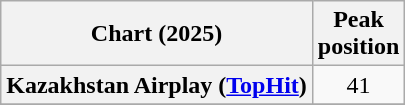<table class="wikitable plainrowheaders" style="text-align:center">
<tr>
<th scope="col">Chart (2025)</th>
<th scope="col">Peak<br>position</th>
</tr>
<tr>
<th scope="row">Kazakhstan Airplay (<a href='#'>TopHit</a>)</th>
<td>41</td>
</tr>
<tr>
</tr>
</table>
